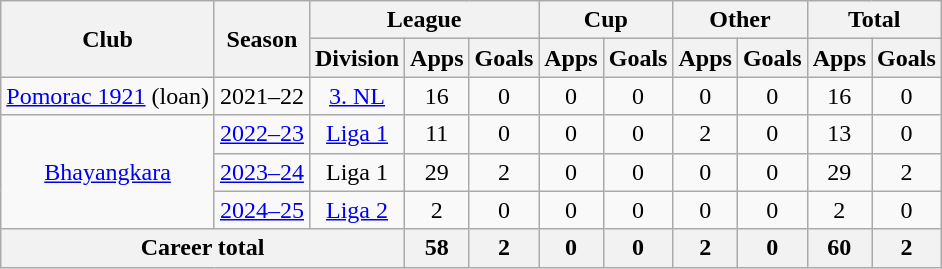<table class="wikitable" style="text-align: center">
<tr>
<th rowspan="2">Club</th>
<th rowspan="2">Season</th>
<th colspan="3">League</th>
<th colspan="2">Cup</th>
<th colspan="2">Other</th>
<th colspan="2">Total</th>
</tr>
<tr>
<th>Division</th>
<th>Apps</th>
<th>Goals</th>
<th>Apps</th>
<th>Goals</th>
<th>Apps</th>
<th>Goals</th>
<th>Apps</th>
<th>Goals</th>
</tr>
<tr>
<td rowspan="1"><a href='#'>Pomorac 1921</a> (loan)</td>
<td>2021–22</td>
<td rowspan="1" valign="center"><a href='#'>3. NL</a></td>
<td>16</td>
<td>0</td>
<td>0</td>
<td>0</td>
<td>0</td>
<td>0</td>
<td>16</td>
<td>0</td>
</tr>
<tr>
<td rowspan="3"><a href='#'>Bhayangkara</a></td>
<td><a href='#'>2022–23</a></td>
<td rowspan="1" valign="center"><a href='#'>Liga 1</a></td>
<td>11</td>
<td>0</td>
<td>0</td>
<td>0</td>
<td>2</td>
<td>0</td>
<td>13</td>
<td>0</td>
</tr>
<tr>
<td><a href='#'>2023–24</a></td>
<td rowspan="1">Liga 1</td>
<td>29</td>
<td>2</td>
<td>0</td>
<td>0</td>
<td>0</td>
<td>0</td>
<td>29</td>
<td>2</td>
</tr>
<tr>
<td><a href='#'>2024–25</a></td>
<td><a href='#'>Liga 2</a></td>
<td>2</td>
<td>0</td>
<td>0</td>
<td>0</td>
<td>0</td>
<td>0</td>
<td>2</td>
<td>0</td>
</tr>
<tr>
<th colspan=3>Career total</th>
<th>58</th>
<th>2</th>
<th>0</th>
<th>0</th>
<th>2</th>
<th>0</th>
<th>60</th>
<th>2</th>
</tr>
</table>
